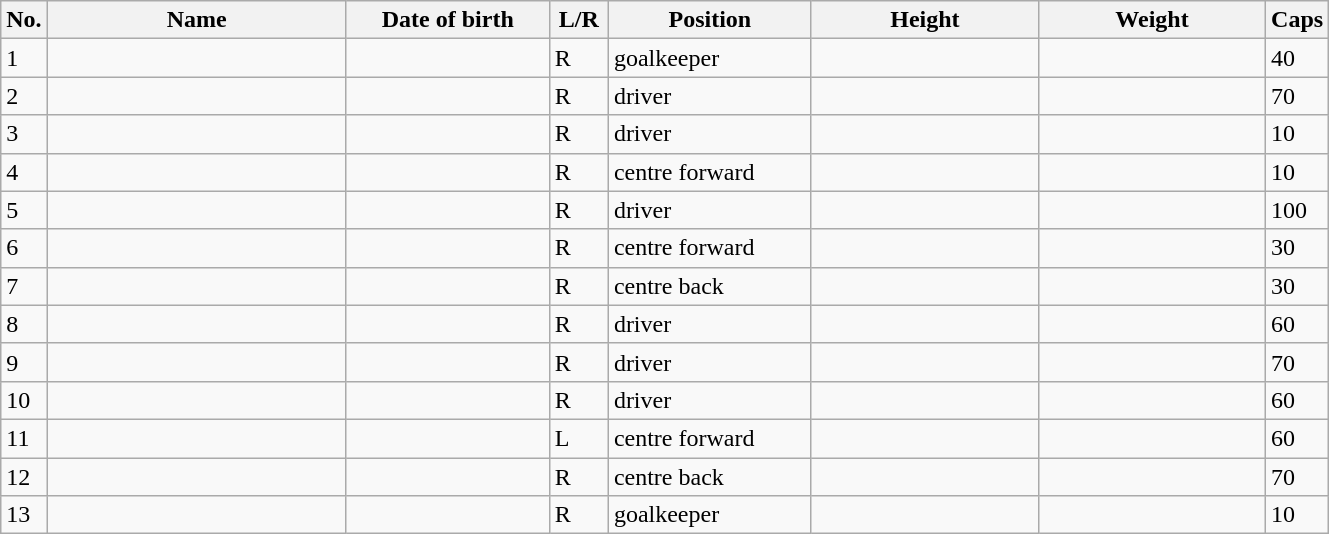<table class=wikitable sortable style=font-size:100%; text-align:center;>
<tr>
<th>No.</th>
<th style=width:12em>Name</th>
<th style=width:8em>Date of birth</th>
<th style=width:2em>L/R</th>
<th style=width:8em>Position</th>
<th style=width:9em>Height</th>
<th style=width:9em>Weight</th>
<th>Caps</th>
</tr>
<tr>
<td>1</td>
<td align=left></td>
<td></td>
<td>R</td>
<td>goalkeeper</td>
<td></td>
<td></td>
<td>40</td>
</tr>
<tr>
<td>2</td>
<td align=left></td>
<td></td>
<td>R</td>
<td>driver</td>
<td></td>
<td></td>
<td>70</td>
</tr>
<tr>
<td>3</td>
<td align=left></td>
<td></td>
<td>R</td>
<td>driver</td>
<td></td>
<td></td>
<td>10</td>
</tr>
<tr>
<td>4</td>
<td align=left></td>
<td></td>
<td>R</td>
<td>centre forward</td>
<td></td>
<td></td>
<td>10</td>
</tr>
<tr>
<td>5</td>
<td align=left></td>
<td></td>
<td>R</td>
<td>driver</td>
<td></td>
<td></td>
<td>100</td>
</tr>
<tr>
<td>6</td>
<td align=left></td>
<td></td>
<td>R</td>
<td>centre forward</td>
<td></td>
<td></td>
<td>30</td>
</tr>
<tr>
<td>7</td>
<td align=left></td>
<td></td>
<td>R</td>
<td>centre back</td>
<td></td>
<td></td>
<td>30</td>
</tr>
<tr>
<td>8</td>
<td align=left></td>
<td></td>
<td>R</td>
<td>driver</td>
<td></td>
<td></td>
<td>60</td>
</tr>
<tr>
<td>9</td>
<td align=left></td>
<td></td>
<td>R</td>
<td>driver</td>
<td></td>
<td></td>
<td>70</td>
</tr>
<tr>
<td>10</td>
<td align=left></td>
<td></td>
<td>R</td>
<td>driver</td>
<td></td>
<td></td>
<td>60</td>
</tr>
<tr>
<td>11</td>
<td align=left></td>
<td></td>
<td>L</td>
<td>centre forward</td>
<td></td>
<td></td>
<td>60</td>
</tr>
<tr>
<td>12</td>
<td align=left></td>
<td></td>
<td>R</td>
<td>centre back</td>
<td></td>
<td></td>
<td>70</td>
</tr>
<tr>
<td>13</td>
<td align=left></td>
<td></td>
<td>R</td>
<td>goalkeeper</td>
<td></td>
<td></td>
<td>10</td>
</tr>
</table>
